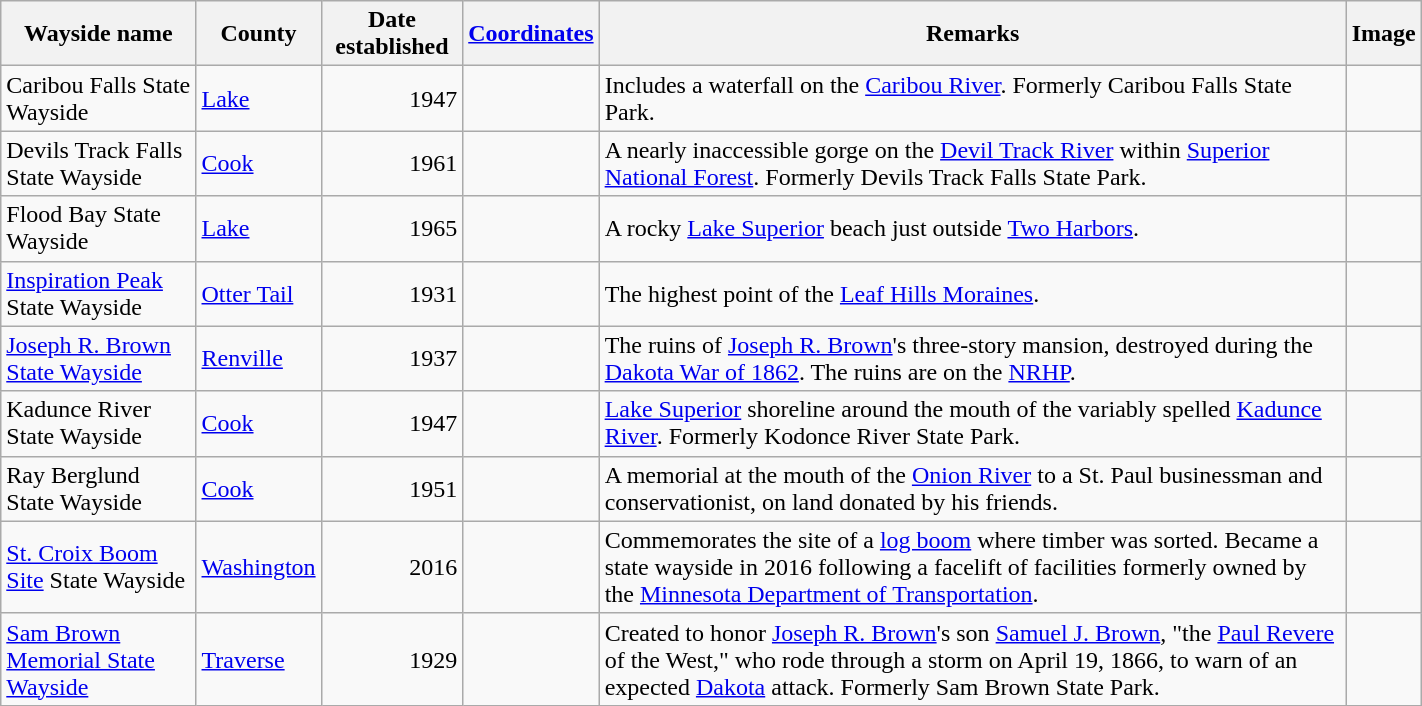<table class="wikitable sortable" style="width:75%">
<tr>
<th style="width:*;">Wayside name</th>
<th style="width:*;">County</th>
<th style="width:*;">Date established</th>
<th style="width:*;"><strong><a href='#'>Coordinates</a></strong></th>
<th style="width:*;" class="unsortable">Remarks</th>
<th style="width:*;" class="unsortable">Image</th>
</tr>
<tr>
<td>Caribou Falls State Wayside</td>
<td><a href='#'>Lake</a></td>
<td align=right>1947</td>
<td></td>
<td>Includes a waterfall on the <a href='#'>Caribou River</a>. Formerly Caribou Falls State Park.</td>
<td></td>
</tr>
<tr>
<td>Devils Track Falls State Wayside</td>
<td><a href='#'>Cook</a></td>
<td align=right>1961</td>
<td></td>
<td>A nearly inaccessible gorge on the <a href='#'>Devil Track River</a> within <a href='#'>Superior National Forest</a>. Formerly Devils Track Falls State Park.</td>
<td></td>
</tr>
<tr>
<td>Flood Bay State Wayside</td>
<td><a href='#'>Lake</a></td>
<td align=right>1965</td>
<td></td>
<td>A rocky <a href='#'>Lake Superior</a> beach just outside <a href='#'>Two Harbors</a>.</td>
<td></td>
</tr>
<tr>
<td><a href='#'>Inspiration Peak</a> State Wayside</td>
<td><a href='#'>Otter Tail</a></td>
<td align=right>1931</td>
<td></td>
<td>The highest point of the <a href='#'>Leaf Hills Moraines</a>.</td>
<td></td>
</tr>
<tr>
<td><a href='#'>Joseph R. Brown State Wayside</a></td>
<td><a href='#'>Renville</a></td>
<td align=right>1937</td>
<td></td>
<td>The ruins of <a href='#'>Joseph R. Brown</a>'s three-story mansion, destroyed during the <a href='#'>Dakota War of 1862</a>.  The ruins are on the <a href='#'>NRHP</a>.</td>
<td></td>
</tr>
<tr>
<td>Kadunce River State Wayside</td>
<td><a href='#'>Cook</a></td>
<td align=right>1947</td>
<td></td>
<td><a href='#'>Lake Superior</a> shoreline around the mouth of the variably spelled <a href='#'>Kadunce River</a>. Formerly Kodonce River State Park.</td>
<td></td>
</tr>
<tr>
<td>Ray Berglund State Wayside</td>
<td><a href='#'>Cook</a></td>
<td align=right>1951</td>
<td></td>
<td>A memorial at the mouth of the <a href='#'>Onion River</a> to a St. Paul businessman and conservationist, on land donated by his friends.</td>
<td></td>
</tr>
<tr>
<td><a href='#'>St. Croix Boom Site</a> State Wayside</td>
<td><a href='#'>Washington</a></td>
<td align=right>2016</td>
<td></td>
<td>Commemorates the site of a <a href='#'>log boom</a> where timber was sorted. Became a state wayside in 2016 following a facelift of facilities formerly owned by the <a href='#'>Minnesota Department of Transportation</a>.</td>
<td></td>
</tr>
<tr>
<td><a href='#'>Sam Brown Memorial State Wayside</a></td>
<td><a href='#'>Traverse</a></td>
<td align=right>1929</td>
<td></td>
<td>Created to honor <a href='#'>Joseph R. Brown</a>'s son <a href='#'>Samuel J. Brown</a>, "the <a href='#'>Paul Revere</a> of the West," who rode  through a storm on April 19, 1866, to warn of an expected <a href='#'>Dakota</a> attack. Formerly Sam Brown State Park.</td>
<td></td>
</tr>
</table>
